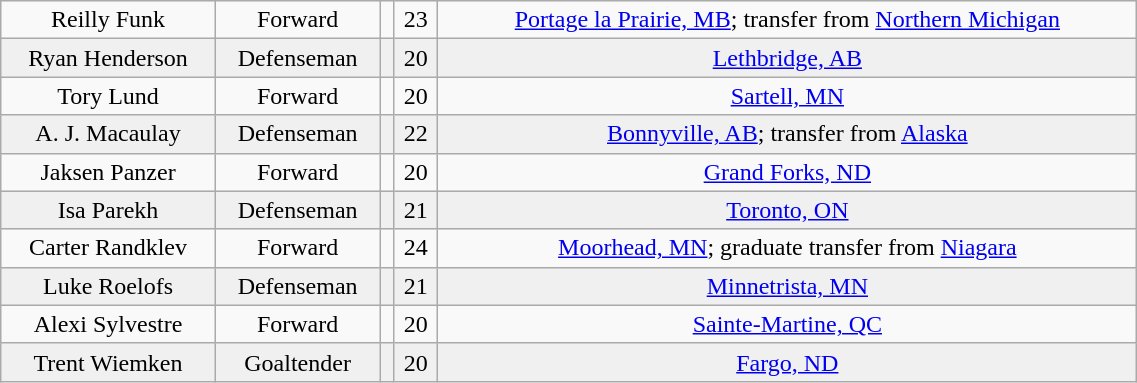<table class="wikitable" width="60%">
<tr align="center" bgcolor="">
<td>Reilly Funk</td>
<td>Forward</td>
<td></td>
<td>23</td>
<td><a href='#'>Portage la Prairie, MB</a>; transfer from <a href='#'>Northern Michigan</a></td>
</tr>
<tr align="center" bgcolor="f0f0f0">
<td>Ryan Henderson</td>
<td>Defenseman</td>
<td></td>
<td>20</td>
<td><a href='#'>Lethbridge, AB</a></td>
</tr>
<tr align="center" bgcolor="">
<td>Tory Lund</td>
<td>Forward</td>
<td></td>
<td>20</td>
<td><a href='#'>Sartell, MN</a></td>
</tr>
<tr align="center" bgcolor="f0f0f0">
<td>A. J. Macaulay</td>
<td>Defenseman</td>
<td></td>
<td>22</td>
<td><a href='#'>Bonnyville, AB</a>; transfer from <a href='#'>Alaska</a></td>
</tr>
<tr align="center" bgcolor="">
<td>Jaksen Panzer</td>
<td>Forward</td>
<td></td>
<td>20</td>
<td><a href='#'>Grand Forks, ND</a></td>
</tr>
<tr align="center" bgcolor="f0f0f0">
<td>Isa Parekh</td>
<td>Defenseman</td>
<td></td>
<td>21</td>
<td><a href='#'>Toronto, ON</a></td>
</tr>
<tr align="center" bgcolor="">
<td>Carter Randklev</td>
<td>Forward</td>
<td></td>
<td>24</td>
<td><a href='#'>Moorhead, MN</a>; graduate transfer from <a href='#'>Niagara</a></td>
</tr>
<tr align="center" bgcolor="f0f0f0">
<td>Luke Roelofs</td>
<td>Defenseman</td>
<td></td>
<td>21</td>
<td><a href='#'>Minnetrista, MN</a></td>
</tr>
<tr align="center" bgcolor="">
<td>Alexi Sylvestre</td>
<td>Forward</td>
<td></td>
<td>20</td>
<td><a href='#'>Sainte-Martine, QC</a></td>
</tr>
<tr align="center" bgcolor="f0f0f0">
<td>Trent Wiemken</td>
<td>Goaltender</td>
<td></td>
<td>20</td>
<td><a href='#'>Fargo, ND</a></td>
</tr>
</table>
